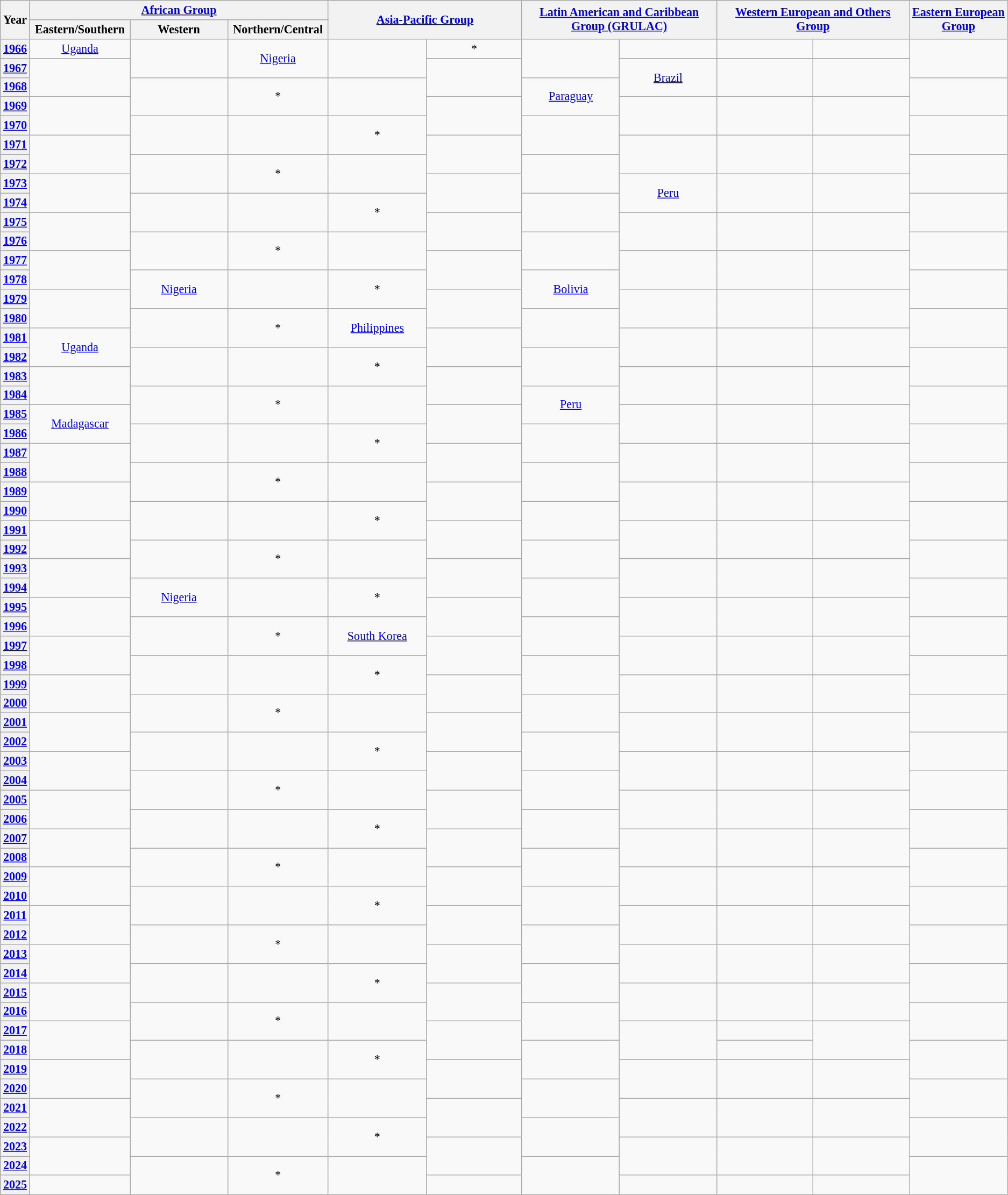<table class="wikitable" style="font-size:92%;text-align:center;">
<tr>
<th rowspan="2">Year</th>
<th colspan="3"><a href='#'>African Group</a></th>
<th colspan="2" rowspan="2"><a href='#'>Asia-Pacific Group</a></th>
<th colspan="2" rowspan="2"><a href='#'>Latin American and Caribbean Group (GRULAC)</a></th>
<th colspan="2" rowspan="2"><a href='#'>Western European and Others Group</a></th>
<th rowspan="2"><a href='#'>Eastern European Group</a></th>
</tr>
<tr>
<th>Eastern/Southern</th>
<th>Western</th>
<th>Northern/Central</th>
</tr>
<tr>
<th><a href='#'>1966</a></th>
<td width="10%"> <a href='#'>Uganda</a></td>
<td rowspan="2" width="10%"></td>
<td rowspan="2" width="10%"> <a href='#'>Nigeria</a></td>
<td rowspan="2" width="10%"></td>
<td width="10%">*</td>
<td rowspan="2" width="10%"></td>
<td width="10%"></td>
<td width="10%"></td>
<td width="10%"></td>
<td rowspan="2" width="10%"></td>
</tr>
<tr>
<th><a href='#'>1967</a></th>
<td rowspan="2"></td>
<td rowspan="2"></td>
<td rowspan="2"> <a href='#'>Brazil</a></td>
<td rowspan="2"></td>
<td rowspan="2"></td>
</tr>
<tr>
<th><a href='#'>1968</a></th>
<td rowspan="2"></td>
<td rowspan="2">*</td>
<td rowspan="2"></td>
<td rowspan="2"> <a href='#'>Paraguay</a></td>
<td rowspan="2"></td>
</tr>
<tr>
<th><a href='#'>1969</a></th>
<td rowspan="2"></td>
<td rowspan="2"></td>
<td rowspan="2"></td>
<td rowspan="2"></td>
<td rowspan="2"></td>
</tr>
<tr>
<th><a href='#'>1970</a></th>
<td rowspan="2"></td>
<td rowspan="2"></td>
<td rowspan="2">*</td>
<td rowspan="2"></td>
<td rowspan="2"></td>
</tr>
<tr>
<th><a href='#'>1971</a></th>
<td rowspan="2"></td>
<td rowspan="2"></td>
<td rowspan="2"></td>
<td rowspan="2"></td>
<td rowspan="2"></td>
</tr>
<tr>
<th><a href='#'>1972</a></th>
<td rowspan="2"></td>
<td rowspan="2">*</td>
<td rowspan="2"></td>
<td rowspan="2"></td>
<td rowspan="2"></td>
</tr>
<tr>
<th><a href='#'>1973</a></th>
<td rowspan="2"></td>
<td rowspan="2"></td>
<td rowspan="2"> <a href='#'>Peru</a></td>
<td rowspan="2"></td>
<td rowspan="2"></td>
</tr>
<tr>
<th><a href='#'>1974</a></th>
<td rowspan="2"></td>
<td rowspan="2"></td>
<td rowspan="2">*</td>
<td rowspan="2"></td>
<td rowspan="2"></td>
</tr>
<tr>
<th><a href='#'>1975</a></th>
<td rowspan="2"></td>
<td rowspan="2"></td>
<td rowspan="2"></td>
<td rowspan="2"></td>
<td rowspan="2"></td>
</tr>
<tr>
<th><a href='#'>1976</a></th>
<td rowspan="2"></td>
<td rowspan="2">*</td>
<td rowspan="2"></td>
<td rowspan="2"></td>
<td rowspan="2"></td>
</tr>
<tr>
<th><a href='#'>1977</a></th>
<td rowspan="2"></td>
<td rowspan="2"></td>
<td rowspan="2"></td>
<td rowspan="2"></td>
<td rowspan="2"></td>
</tr>
<tr>
<th><a href='#'>1978</a></th>
<td rowspan="2"> <a href='#'>Nigeria</a></td>
<td rowspan="2"></td>
<td rowspan="2">*</td>
<td rowspan="2"> <a href='#'>Bolivia</a></td>
<td rowspan="2"></td>
</tr>
<tr>
<th><a href='#'>1979</a></th>
<td rowspan="2"></td>
<td rowspan="2"></td>
<td rowspan="2"></td>
<td rowspan="2"></td>
<td rowspan="2"></td>
</tr>
<tr>
<th><a href='#'>1980</a></th>
<td rowspan="2"></td>
<td rowspan="2">*</td>
<td rowspan="2"> <a href='#'>Philippines</a></td>
<td rowspan="2"></td>
<td rowspan="2"></td>
</tr>
<tr>
<th><a href='#'>1981</a></th>
<td rowspan="2"> <a href='#'>Uganda</a></td>
<td rowspan="2"></td>
<td rowspan="2"></td>
<td rowspan="2"></td>
<td rowspan="2"></td>
</tr>
<tr>
<th><a href='#'>1982</a></th>
<td rowspan="2"></td>
<td rowspan="2"></td>
<td rowspan="2">*</td>
<td rowspan="2"></td>
<td rowspan="2"></td>
</tr>
<tr>
<th><a href='#'>1983</a></th>
<td rowspan="2"></td>
<td rowspan="2"></td>
<td rowspan="2"></td>
<td rowspan="2"></td>
<td rowspan="2"></td>
</tr>
<tr>
<th><a href='#'>1984</a></th>
<td rowspan="2"></td>
<td rowspan="2">*</td>
<td rowspan="2"></td>
<td rowspan="2"> <a href='#'>Peru</a></td>
<td rowspan="2"></td>
</tr>
<tr>
<th><a href='#'>1985</a></th>
<td rowspan="2"> <a href='#'>Madagascar</a></td>
<td rowspan="2"></td>
<td rowspan="2"></td>
<td rowspan="2"></td>
<td rowspan="2"></td>
</tr>
<tr>
<th><a href='#'>1986</a></th>
<td rowspan="2"></td>
<td rowspan="2"></td>
<td rowspan="2">*</td>
<td rowspan="2"></td>
<td rowspan="2"></td>
</tr>
<tr>
<th><a href='#'>1987</a></th>
<td rowspan="2"></td>
<td rowspan="2"></td>
<td rowspan="2"></td>
<td rowspan="2"></td>
<td rowspan="2"></td>
</tr>
<tr>
<th><a href='#'>1988</a></th>
<td rowspan="2"></td>
<td rowspan="2">*</td>
<td rowspan="2"></td>
<td rowspan="2"></td>
<td rowspan="2"></td>
</tr>
<tr>
<th><a href='#'>1989</a></th>
<td rowspan="2"></td>
<td rowspan="2"></td>
<td rowspan="2"></td>
<td rowspan="2"></td>
<td rowspan="2"></td>
</tr>
<tr>
<th><a href='#'>1990</a></th>
<td rowspan="2"></td>
<td rowspan="2"></td>
<td rowspan="2">*</td>
<td rowspan="2"></td>
<td rowspan="2"></td>
</tr>
<tr>
<th><a href='#'>1991</a></th>
<td rowspan="2"></td>
<td rowspan="2"></td>
<td rowspan="2"></td>
<td rowspan="2"></td>
<td rowspan="2"></td>
</tr>
<tr>
<th><a href='#'>1992</a></th>
<td rowspan="2"></td>
<td rowspan="2">*</td>
<td rowspan="2"></td>
<td rowspan="2"></td>
<td rowspan="2"></td>
</tr>
<tr>
<th><a href='#'>1993</a></th>
<td rowspan="2"></td>
<td rowspan="2"></td>
<td rowspan="2"></td>
<td rowspan="2"></td>
<td rowspan="2"></td>
</tr>
<tr>
<th><a href='#'>1994</a></th>
<td rowspan="2"> <a href='#'>Nigeria</a></td>
<td rowspan="2"></td>
<td rowspan="2">*</td>
<td rowspan="2"></td>
<td rowspan="2"></td>
</tr>
<tr>
<th><a href='#'>1995</a></th>
<td rowspan="2"></td>
<td rowspan="2"></td>
<td rowspan="2"></td>
<td rowspan="2"></td>
<td rowspan="2"></td>
</tr>
<tr>
<th><a href='#'>1996</a></th>
<td rowspan="2"></td>
<td rowspan="2">*</td>
<td rowspan="2"> <a href='#'>South Korea</a></td>
<td rowspan="2"></td>
<td rowspan="2"></td>
</tr>
<tr>
<th><a href='#'>1997</a></th>
<td rowspan="2"></td>
<td rowspan="2"></td>
<td rowspan="2"></td>
<td rowspan="2"></td>
<td rowspan="2"></td>
</tr>
<tr>
<th><a href='#'>1998</a></th>
<td rowspan="2"></td>
<td rowspan="2"></td>
<td rowspan="2">*</td>
<td rowspan="2"></td>
<td rowspan="2"></td>
</tr>
<tr>
<th><a href='#'>1999</a></th>
<td rowspan="2"></td>
<td rowspan="2"></td>
<td rowspan="2"></td>
<td rowspan="2"></td>
<td rowspan="2"></td>
</tr>
<tr>
<th><a href='#'>2000</a></th>
<td rowspan="2"></td>
<td rowspan="2">*</td>
<td rowspan="2"></td>
<td rowspan="2"></td>
<td rowspan="2"></td>
</tr>
<tr>
<th><a href='#'>2001</a></th>
<td rowspan="2"></td>
<td rowspan="2"></td>
<td rowspan="2"></td>
<td rowspan="2"></td>
<td rowspan="2"></td>
</tr>
<tr>
<th><a href='#'>2002</a></th>
<td rowspan="2"></td>
<td rowspan="2"></td>
<td rowspan="2">*</td>
<td rowspan="2"></td>
<td rowspan="2"></td>
</tr>
<tr>
<th><a href='#'>2003</a></th>
<td rowspan="2"></td>
<td rowspan="2"></td>
<td rowspan="2"></td>
<td rowspan="2"></td>
<td rowspan="2"></td>
</tr>
<tr>
<th><a href='#'>2004</a></th>
<td rowspan="2"></td>
<td rowspan="2">*</td>
<td rowspan="2"></td>
<td rowspan="2"></td>
<td rowspan="2"></td>
</tr>
<tr>
<th><a href='#'>2005</a></th>
<td rowspan="2"></td>
<td rowspan="2"></td>
<td rowspan="2"></td>
<td rowspan="2"></td>
<td rowspan="2"></td>
</tr>
<tr>
<th><a href='#'>2006</a></th>
<td rowspan="2"></td>
<td rowspan="2"></td>
<td rowspan="2">*</td>
<td rowspan="2"></td>
<td rowspan="2"></td>
</tr>
<tr>
<th><a href='#'>2007</a></th>
<td rowspan="2"></td>
<td rowspan="2"></td>
<td rowspan="2"></td>
<td rowspan="2"></td>
<td rowspan="2"></td>
</tr>
<tr>
<th><a href='#'>2008</a></th>
<td rowspan="2"></td>
<td rowspan="2">*</td>
<td rowspan="2"></td>
<td rowspan="2"></td>
<td rowspan="2"></td>
</tr>
<tr>
<th><a href='#'>2009</a></th>
<td rowspan="2"></td>
<td rowspan="2"></td>
<td rowspan="2"></td>
<td rowspan="2"></td>
<td rowspan="2"></td>
</tr>
<tr>
<th><a href='#'>2010</a></th>
<td rowspan="2"></td>
<td rowspan="2"></td>
<td rowspan="2">*</td>
<td rowspan="2"></td>
<td rowspan="2"></td>
</tr>
<tr>
<th><a href='#'>2011</a></th>
<td rowspan="2"></td>
<td rowspan="2"></td>
<td rowspan="2"></td>
<td rowspan="2"></td>
<td rowspan="2"></td>
</tr>
<tr>
<th><a href='#'>2012</a></th>
<td rowspan="2"></td>
<td rowspan="2">*</td>
<td rowspan="2"></td>
<td rowspan="2"></td>
<td rowspan="2"></td>
</tr>
<tr>
<th><a href='#'>2013</a></th>
<td rowspan="2"></td>
<td rowspan="2"></td>
<td rowspan="2"></td>
<td rowspan="2"></td>
<td rowspan="2"></td>
</tr>
<tr>
<th><a href='#'>2014</a></th>
<td rowspan="2"></td>
<td rowspan="2"></td>
<td rowspan="2">*</td>
<td rowspan="2"></td>
<td rowspan="2"></td>
</tr>
<tr>
<th><a href='#'>2015</a></th>
<td rowspan="2"></td>
<td rowspan="2"></td>
<td rowspan="2"></td>
<td rowspan="2"></td>
<td rowspan="2"></td>
</tr>
<tr>
<th><a href='#'>2016</a></th>
<td rowspan="2"></td>
<td rowspan="2">*</td>
<td rowspan="2"></td>
<td rowspan="2"></td>
<td rowspan="2"></td>
</tr>
<tr>
<th><a href='#'>2017</a></th>
<td rowspan="2"></td>
<td rowspan="2"></td>
<td rowspan="2"></td>
<td rowspan="1"></td>
<td rowspan="2"></td>
</tr>
<tr>
<th><a href='#'>2018</a></th>
<td rowspan="2"></td>
<td rowspan="2"></td>
<td rowspan="2">*</td>
<td rowspan="2"></td>
<td rowspan="1"></td>
<td rowspan="2"></td>
</tr>
<tr>
<th><a href='#'>2019</a></th>
<td rowspan="2"></td>
<td rowspan="2"></td>
<td rowspan="2"></td>
<td rowspan="2"></td>
<td rowspan="2"></td>
</tr>
<tr>
<th><a href='#'>2020</a></th>
<td rowspan="2"></td>
<td rowspan="2">*</td>
<td rowspan="2"></td>
<td rowspan="2"></td>
<td rowspan="2"></td>
</tr>
<tr>
<th><a href='#'>2021</a></th>
<td rowspan="2"></td>
<td rowspan="2"></td>
<td rowspan="2"></td>
<td rowspan="2"></td>
<td rowspan="2"></td>
</tr>
<tr>
<th><a href='#'>2022</a></th>
<td rowspan="2"></td>
<td rowspan="2"></td>
<td rowspan="2">*</td>
<td rowspan="2"></td>
<td rowspan="2"></td>
</tr>
<tr>
<th><a href='#'>2023</a></th>
<td rowspan="2"></td>
<td rowspan="2"></td>
<td rowspan="2"></td>
<td rowspan="2"></td>
<td rowspan="2"></td>
</tr>
<tr>
<th><a href='#'>2024</a></th>
<td rowspan="2"></td>
<td rowspan="2">*</td>
<td rowspan="2"></td>
<td rowspan="2"></td>
<td rowspan="2"></td>
</tr>
<tr>
<th><a href='#'>2025</a></th>
<td></td>
<td></td>
<td></td>
<td></td>
<td></td>
</tr>
</table>
